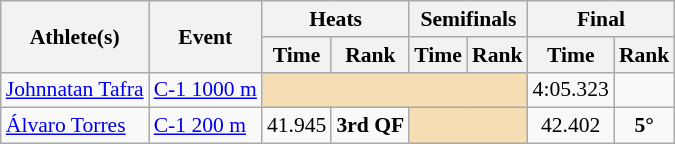<table class="wikitable" border="1" style="font-size:90%">
<tr>
<th rowspan=2>Athlete(s)</th>
<th rowspan=2>Event</th>
<th colspan=2>Heats</th>
<th colspan=2>Semifinals</th>
<th colspan=2>Final</th>
</tr>
<tr>
<th>Time</th>
<th>Rank</th>
<th>Time</th>
<th>Rank</th>
<th>Time</th>
<th>Rank</th>
</tr>
<tr>
<td><a href='#'>Johnnatan Tafra</a></td>
<td><a href='#'>C-1 1000 m</a></td>
<td bgcolor=wheat colspan="4"></td>
<td align=center>4:05.323</td>
<td align=center></td>
</tr>
<tr>
<td><a href='#'>Álvaro Torres</a></td>
<td><a href='#'>C-1 200 m</a></td>
<td align=center>41.945</td>
<td align=center><strong>3rd QF</strong></td>
<td bgcolor=wheat colspan="2"></td>
<td align=center>42.402</td>
<td align=center><strong>5°</strong></td>
</tr>
</table>
